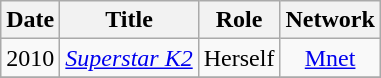<table class="wikitable sortable">
<tr>
<th>Date</th>
<th>Title</th>
<th>Role</th>
<th>Network</th>
</tr>
<tr>
<td align="center">2010</td>
<td align="center"><em><a href='#'>Superstar K2</a></em></td>
<td align="center">Herself</td>
<td align="center"><a href='#'>Mnet</a></td>
</tr>
<tr>
</tr>
</table>
